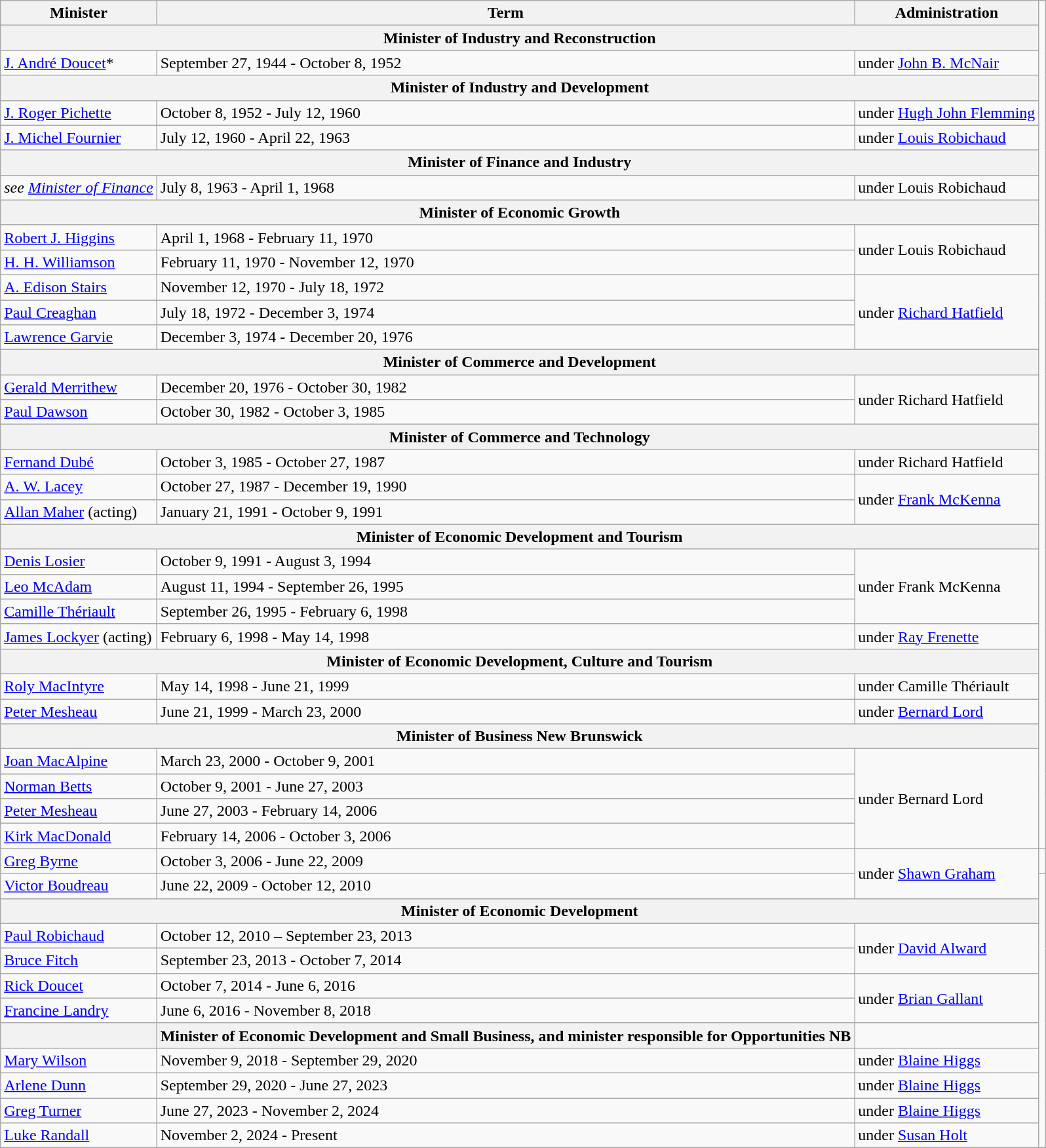<table class="wikitable">
<tr>
<th>Minister</th>
<th>Term</th>
<th>Administration</th>
</tr>
<tr>
<th colspan="3">Minister of Industry and Reconstruction</th>
</tr>
<tr>
<td><a href='#'>J. André Doucet</a>*</td>
<td>September 27, 1944 - October 8, 1952</td>
<td>under <a href='#'>John B. McNair</a></td>
</tr>
<tr>
<th colspan="3">Minister of Industry and Development</th>
</tr>
<tr>
<td><a href='#'>J. Roger Pichette</a></td>
<td>October 8, 1952 - July 12, 1960</td>
<td>under <a href='#'>Hugh John Flemming</a></td>
</tr>
<tr>
<td><a href='#'>J. Michel Fournier</a></td>
<td>July 12, 1960 - April 22, 1963</td>
<td>under <a href='#'>Louis Robichaud</a></td>
</tr>
<tr>
<th colspan="3">Minister of Finance and Industry</th>
</tr>
<tr>
<td><em>see <a href='#'>Minister of Finance</a></em></td>
<td>July 8, 1963 - April 1, 1968</td>
<td>under Louis Robichaud</td>
</tr>
<tr>
<th colspan="3">Minister of Economic Growth</th>
</tr>
<tr>
<td><a href='#'>Robert J. Higgins</a></td>
<td>April 1, 1968 - February 11, 1970</td>
<td rowspan=2>under Louis Robichaud</td>
</tr>
<tr>
<td><a href='#'>H. H. Williamson</a></td>
<td>February 11, 1970 - November 12, 1970</td>
</tr>
<tr>
<td><a href='#'>A. Edison Stairs</a></td>
<td>November 12, 1970 - July 18, 1972</td>
<td rowspan=3>under <a href='#'>Richard Hatfield</a></td>
</tr>
<tr>
<td><a href='#'>Paul Creaghan</a></td>
<td>July 18, 1972 - December 3, 1974</td>
</tr>
<tr>
<td><a href='#'>Lawrence Garvie</a></td>
<td>December 3, 1974 - December 20, 1976</td>
</tr>
<tr>
<th colspan="3">Minister of Commerce and Development</th>
</tr>
<tr>
<td><a href='#'>Gerald Merrithew</a></td>
<td>December 20, 1976 - October 30, 1982</td>
<td rowspan=2>under Richard Hatfield</td>
</tr>
<tr>
<td><a href='#'>Paul Dawson</a></td>
<td>October 30, 1982 - October 3, 1985</td>
</tr>
<tr>
<th colspan="3">Minister of Commerce and Technology</th>
</tr>
<tr>
<td><a href='#'>Fernand Dubé</a></td>
<td>October 3, 1985 - October 27, 1987</td>
<td>under Richard Hatfield</td>
</tr>
<tr>
<td><a href='#'>A. W. Lacey</a></td>
<td>October 27, 1987 - December 19, 1990</td>
<td rowspan=2>under <a href='#'>Frank McKenna</a></td>
</tr>
<tr>
<td><a href='#'>Allan Maher</a> (acting)</td>
<td>January 21, 1991 - October 9, 1991</td>
</tr>
<tr>
<th colspan="3">Minister of Economic Development and Tourism</th>
</tr>
<tr>
<td><a href='#'>Denis Losier</a></td>
<td>October 9, 1991 - August 3, 1994</td>
<td rowspan=3>under Frank McKenna</td>
</tr>
<tr>
<td><a href='#'>Leo McAdam</a></td>
<td>August 11, 1994 - September 26, 1995</td>
</tr>
<tr>
<td><a href='#'>Camille Thériault</a></td>
<td>September 26, 1995 - February 6, 1998</td>
</tr>
<tr>
<td><a href='#'>James Lockyer</a> (acting)</td>
<td>February 6, 1998 - May 14, 1998</td>
<td>under <a href='#'>Ray Frenette</a></td>
</tr>
<tr>
<th colspan="3">Minister of Economic Development, Culture and Tourism</th>
</tr>
<tr>
<td><a href='#'>Roly MacIntyre</a></td>
<td>May 14, 1998 - June 21, 1999</td>
<td>under Camille Thériault</td>
</tr>
<tr>
<td><a href='#'>Peter Mesheau</a></td>
<td>June 21, 1999 - March 23, 2000</td>
<td>under <a href='#'>Bernard Lord</a></td>
</tr>
<tr>
<th colspan="3">Minister of Business New Brunswick</th>
</tr>
<tr>
<td><a href='#'>Joan MacAlpine</a></td>
<td>March 23, 2000 - October 9, 2001</td>
<td rowspan=4>under Bernard Lord</td>
</tr>
<tr>
<td><a href='#'>Norman Betts</a></td>
<td>October 9, 2001 - June 27, 2003</td>
</tr>
<tr>
<td><a href='#'>Peter Mesheau</a></td>
<td>June 27, 2003 - February 14, 2006</td>
</tr>
<tr>
<td><a href='#'>Kirk MacDonald</a></td>
<td>February 14, 2006 - October 3, 2006</td>
</tr>
<tr>
<td><a href='#'>Greg Byrne</a></td>
<td>October 3, 2006 - June 22, 2009</td>
<td rowspan=2>under <a href='#'>Shawn Graham</a></td>
<td></td>
</tr>
<tr>
<td><a href='#'>Victor Boudreau</a></td>
<td>June 22, 2009 - October 12, 2010</td>
</tr>
<tr>
<th colspan="3">Minister of Economic Development</th>
</tr>
<tr>
<td><a href='#'>Paul Robichaud</a></td>
<td>October 12, 2010 – September 23, 2013</td>
<td rowspan=2>under <a href='#'>David Alward</a></td>
</tr>
<tr>
<td><a href='#'>Bruce Fitch</a></td>
<td>September 23, 2013 - October 7, 2014</td>
</tr>
<tr>
<td><a href='#'>Rick Doucet</a></td>
<td>October 7, 2014 - June 6, 2016</td>
<td rowspan=2>under <a href='#'>Brian Gallant</a></td>
</tr>
<tr>
<td><a href='#'>Francine Landry</a></td>
<td>June 6, 2016 - November 8, 2018</td>
</tr>
<tr>
<th></th>
<th>Minister of Economic Development and Small Business, and minister responsible for Opportunities NB</th>
<td></td>
</tr>
<tr>
<td><a href='#'>Mary Wilson</a></td>
<td>November 9, 2018 - September 29, 2020</td>
<td>under <a href='#'>Blaine Higgs</a></td>
</tr>
<tr>
<td><a href='#'>Arlene Dunn</a></td>
<td>September 29, 2020 - June 27, 2023</td>
<td>under <a href='#'>Blaine Higgs</a></td>
</tr>
<tr>
<td><a href='#'>Greg Turner</a></td>
<td>June 27, 2023 - November 2, 2024</td>
<td>under <a href='#'>Blaine Higgs</a></td>
</tr>
<tr>
<td><a href='#'>Luke Randall</a></td>
<td>November 2, 2024 - Present</td>
<td>under <a href='#'>Susan Holt</a></td>
</tr>
</table>
